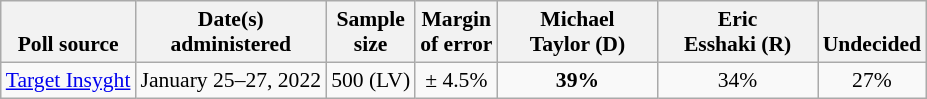<table class="wikitable" style="font-size:90%;text-align:center;">
<tr valign=bottom>
<th>Poll source</th>
<th>Date(s)<br>administered</th>
<th>Sample<br>size</th>
<th>Margin<br>of error</th>
<th style="width:100px;">Michael<br>Taylor (D)</th>
<th style="width:100px;">Eric<br>Esshaki (R)</th>
<th>Undecided</th>
</tr>
<tr>
<td style="text-align:left;"><a href='#'>Target Insyght</a></td>
<td>January 25–27, 2022</td>
<td>500 (LV)</td>
<td>± 4.5%</td>
<td><strong>39%</strong></td>
<td>34%</td>
<td>27%</td>
</tr>
</table>
